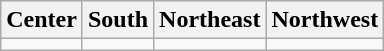<table class="wikitable">
<tr>
<th>Center</th>
<th>South</th>
<th>Northeast</th>
<th>Northwest</th>
</tr>
<tr>
<td></td>
<td></td>
<td></td>
<td></td>
</tr>
</table>
